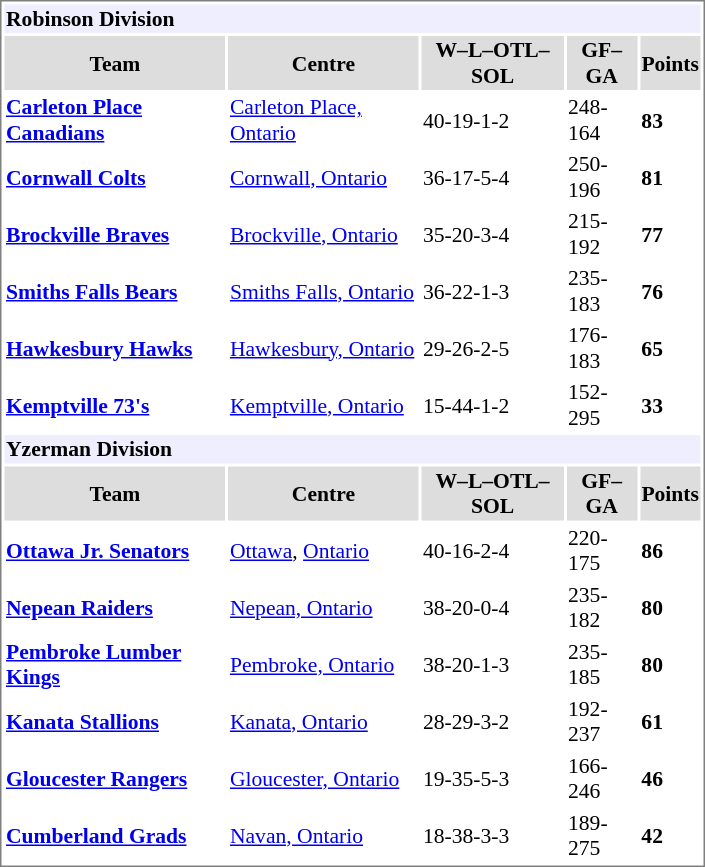<table cellpadding="0">
<tr align="left" style="vertical-align: top">
<td></td>
<td><br><table cellpadding="1" width="470px" style="font-size: 90%; border: 1px solid gray;">
<tr bgcolor="#eeeeff">
<td colspan="11"><strong>Robinson Division</strong></td>
</tr>
<tr>
<th style="background: #DDDDDD;">Team</th>
<th style="background: #DDDDDD;">Centre</th>
<th style="background: #DDDDDD;">W–L–OTL–SOL</th>
<th style="background: #DDDDDD;">GF–GA</th>
<th style="background: #DDDDDD;">Points</th>
</tr>
<tr>
<td><strong><a href='#'>Carleton Place Canadians</a></strong></td>
<td><a href='#'>Carleton Place, Ontario</a></td>
<td>40-19-1-2</td>
<td>248-164</td>
<td><strong>83</strong></td>
</tr>
<tr>
<td><strong><a href='#'>Cornwall Colts</a></strong></td>
<td><a href='#'>Cornwall, Ontario</a></td>
<td>36-17-5-4</td>
<td>250-196</td>
<td><strong>81</strong></td>
</tr>
<tr>
<td><strong><a href='#'>Brockville Braves</a></strong></td>
<td><a href='#'>Brockville, Ontario</a></td>
<td>35-20-3-4</td>
<td>215-192</td>
<td><strong>77</strong></td>
</tr>
<tr>
<td><strong><a href='#'>Smiths Falls Bears</a></strong></td>
<td><a href='#'>Smiths Falls, Ontario</a></td>
<td>36-22-1-3</td>
<td>235-183</td>
<td><strong>76</strong></td>
</tr>
<tr>
<td><strong><a href='#'>Hawkesbury Hawks</a></strong></td>
<td><a href='#'>Hawkesbury, Ontario</a></td>
<td>29-26-2-5</td>
<td>176-183</td>
<td><strong>65</strong></td>
</tr>
<tr>
<td><strong><a href='#'>Kemptville 73's</a></strong></td>
<td><a href='#'>Kemptville, Ontario</a></td>
<td>15-44-1-2</td>
<td>152-295</td>
<td><strong>33</strong></td>
</tr>
<tr bgcolor="#eeeeff">
<td colspan="11"><strong>Yzerman Division</strong></td>
</tr>
<tr>
<th style="background: #DDDDDD;">Team</th>
<th style="background: #DDDDDD;">Centre</th>
<th style="background: #DDDDDD;">W–L–OTL–SOL</th>
<th style="background: #DDDDDD;">GF–GA</th>
<th style="background: #DDDDDD;">Points</th>
</tr>
<tr>
<td><strong><a href='#'>Ottawa Jr. Senators</a></strong></td>
<td><a href='#'>Ottawa</a>, <a href='#'>Ontario</a></td>
<td>40-16-2-4</td>
<td>220-175</td>
<td><strong>86</strong></td>
</tr>
<tr>
<td><strong><a href='#'>Nepean Raiders</a></strong></td>
<td><a href='#'>Nepean, Ontario</a></td>
<td>38-20-0-4</td>
<td>235-182</td>
<td><strong>80</strong></td>
</tr>
<tr>
<td><strong><a href='#'>Pembroke Lumber Kings</a></strong></td>
<td><a href='#'>Pembroke, Ontario</a></td>
<td>38-20-1-3</td>
<td>235-185</td>
<td><strong>80</strong></td>
</tr>
<tr>
<td><strong><a href='#'>Kanata Stallions</a></strong></td>
<td><a href='#'>Kanata, Ontario</a></td>
<td>28-29-3-2</td>
<td>192-237</td>
<td><strong>61</strong></td>
</tr>
<tr>
<td><strong><a href='#'>Gloucester Rangers</a></strong></td>
<td><a href='#'>Gloucester, Ontario</a></td>
<td>19-35-5-3</td>
<td>166-246</td>
<td><strong>46</strong></td>
</tr>
<tr>
<td><strong><a href='#'>Cumberland Grads</a></strong></td>
<td><a href='#'>Navan, Ontario</a></td>
<td>18-38-3-3</td>
<td>189-275</td>
<td><strong>42</strong></td>
</tr>
</table>
</td>
</tr>
</table>
